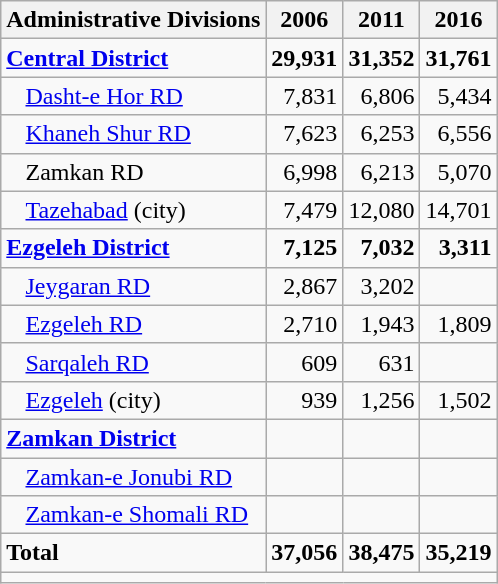<table class="wikitable">
<tr>
<th>Administrative Divisions</th>
<th>2006</th>
<th>2011</th>
<th>2016</th>
</tr>
<tr>
<td><strong><a href='#'>Central District</a></strong></td>
<td style="text-align: right;"><strong>29,931</strong></td>
<td style="text-align: right;"><strong>31,352</strong></td>
<td style="text-align: right;"><strong>31,761</strong></td>
</tr>
<tr>
<td style="padding-left: 1em;"><a href='#'>Dasht-e Hor RD</a></td>
<td style="text-align: right;">7,831</td>
<td style="text-align: right;">6,806</td>
<td style="text-align: right;">5,434</td>
</tr>
<tr>
<td style="padding-left: 1em;"><a href='#'>Khaneh Shur RD</a></td>
<td style="text-align: right;">7,623</td>
<td style="text-align: right;">6,253</td>
<td style="text-align: right;">6,556</td>
</tr>
<tr>
<td style="padding-left: 1em;">Zamkan RD</td>
<td style="text-align: right;">6,998</td>
<td style="text-align: right;">6,213</td>
<td style="text-align: right;">5,070</td>
</tr>
<tr>
<td style="padding-left: 1em;"><a href='#'>Tazehabad</a> (city)</td>
<td style="text-align: right;">7,479</td>
<td style="text-align: right;">12,080</td>
<td style="text-align: right;">14,701</td>
</tr>
<tr>
<td><strong><a href='#'>Ezgeleh District</a></strong></td>
<td style="text-align: right;"><strong>7,125</strong></td>
<td style="text-align: right;"><strong>7,032</strong></td>
<td style="text-align: right;"><strong>3,311</strong></td>
</tr>
<tr>
<td style="padding-left: 1em;"><a href='#'>Jeygaran RD</a></td>
<td style="text-align: right;">2,867</td>
<td style="text-align: right;">3,202</td>
<td style="text-align: right;"></td>
</tr>
<tr>
<td style="padding-left: 1em;"><a href='#'>Ezgeleh RD</a></td>
<td style="text-align: right;">2,710</td>
<td style="text-align: right;">1,943</td>
<td style="text-align: right;">1,809</td>
</tr>
<tr>
<td style="padding-left: 1em;"><a href='#'>Sarqaleh RD</a></td>
<td style="text-align: right;">609</td>
<td style="text-align: right;">631</td>
<td style="text-align: right;"></td>
</tr>
<tr>
<td style="padding-left: 1em;"><a href='#'>Ezgeleh</a> (city)</td>
<td style="text-align: right;">939</td>
<td style="text-align: right;">1,256</td>
<td style="text-align: right;">1,502</td>
</tr>
<tr>
<td><strong><a href='#'>Zamkan District</a></strong></td>
<td style="text-align: right;"></td>
<td style="text-align: right;"></td>
<td style="text-align: right;"></td>
</tr>
<tr>
<td style="padding-left: 1em;"><a href='#'>Zamkan-e Jonubi RD</a></td>
<td style="text-align: right;"></td>
<td style="text-align: right;"></td>
<td style="text-align: right;"></td>
</tr>
<tr>
<td style="padding-left: 1em;"><a href='#'>Zamkan-e Shomali RD</a></td>
<td style="text-align: right;"></td>
<td style="text-align: right;"></td>
<td style="text-align: right;"></td>
</tr>
<tr>
<td><strong>Total</strong></td>
<td style="text-align: right;"><strong>37,056</strong></td>
<td style="text-align: right;"><strong>38,475</strong></td>
<td style="text-align: right;"><strong>35,219</strong></td>
</tr>
<tr>
<td colspan=4></td>
</tr>
</table>
